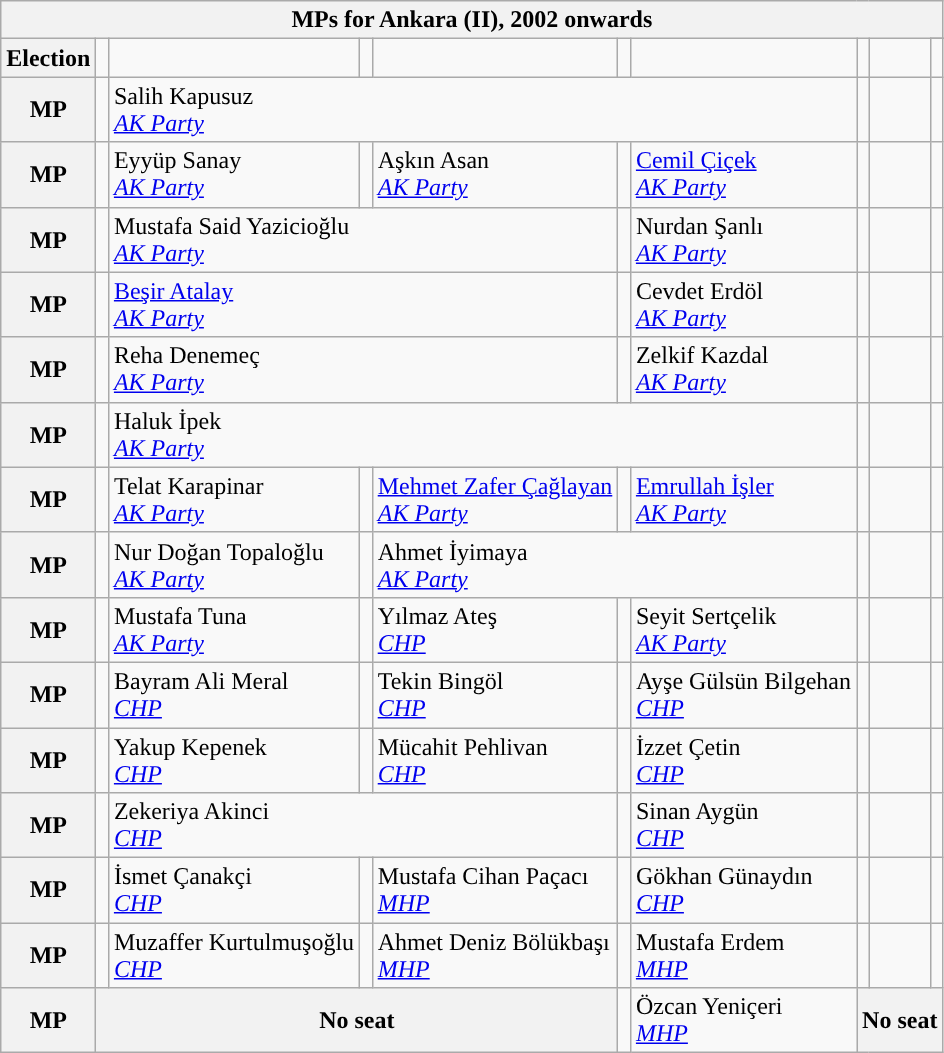<table class="wikitable">
<tr>
<th colspan = 10>MPs for Ankara (II), 2002 onwards</th>
</tr>
<tr>
<th rowspan = 2>Election</th>
<td rowspan="2" style="width:1px;"></td>
<td rowspan = 2></td>
<td rowspan="2" style="width:1px;"></td>
<td rowspan = 2></td>
<td rowspan="2" style="width:1px;"></td>
<td rowspan = 2></td>
<td rowspan="2" style="width:1px;"></td>
<td rowspan = 2></td>
</tr>
<tr>
<td></td>
</tr>
<tr>
<th>MP</th>
<td width=1px style="background-color: "></td>
<td colspan = 5>Salih Kapusuz<br><em><a href='#'>AK Party</a></em></td>
<td width=1px style="background-color: "></td>
<td colspan = 1></td>
<td width=1px style="background-color:"></td>
</tr>
<tr>
<th>MP</th>
<td width=1px style="background-color: "></td>
<td colspan = 1>Eyyüp Sanay<br><em><a href='#'>AK Party</a></em></td>
<td width=1px style="background-color: "></td>
<td colspan = 1>Aşkın Asan<br><em><a href='#'>AK Party</a></em></td>
<td width=1px style="background-color: "></td>
<td colspan = 1><a href='#'>Cemil Çiçek</a><br><em><a href='#'>AK Party</a></em></td>
<td width=1px style="background-color: "></td>
<td colspan = 1></td>
<td width=1px style="background-color:"></td>
</tr>
<tr>
<th>MP</th>
<td width=1px style="background-color: "></td>
<td colspan = 3>Mustafa Said Yazicioğlu<br><em><a href='#'>AK Party</a></em></td>
<td width=1px style="background-color: "></td>
<td colspan = 1>Nurdan Şanlı<br><em><a href='#'>AK Party</a></em></td>
<td width=1px style="background-color: "></td>
<td colspan = 1></td>
<td width=1px style="background-color:"></td>
</tr>
<tr>
<th>MP</th>
<td width=1px style="background-color: "></td>
<td colspan = 3><a href='#'>Beşir Atalay</a><br><em><a href='#'>AK Party</a></em></td>
<td width=1px style="background-color: "></td>
<td colspan = 1>Cevdet Erdöl<br><em><a href='#'>AK Party</a></em></td>
<td width=1px style="background-color: "></td>
<td colspan = 1></td>
<td width=1px style="background-color:"></td>
</tr>
<tr>
<th>MP</th>
<td width=1px style="background-color: "></td>
<td colspan = 3>Reha Denemeç<br><em><a href='#'>AK Party</a></em></td>
<td width=1px style="background-color: "></td>
<td colspan = 1>Zelkif Kazdal<br><em><a href='#'>AK Party</a></em></td>
<td width=1px style="background-color: "></td>
<td colspan = 1></td>
<td width=1px style="background-color:"></td>
</tr>
<tr>
<th>MP</th>
<td width=1px style="background-color: "></td>
<td colspan = 5>Haluk İpek<br><em><a href='#'>AK Party</a></em></td>
<td width=1px style="background-color: "></td>
<td colspan = 1></td>
<td width=1px style="background-color:"></td>
</tr>
<tr>
<th>MP</th>
<td width=1px style="background-color: "></td>
<td colspan = 1>Telat Karapinar<br><em><a href='#'>AK Party</a></em></td>
<td width=1px style="background-color: "></td>
<td colspan = 1><a href='#'>Mehmet Zafer Çağlayan</a><br><em><a href='#'>AK Party</a></em></td>
<td width=1px style="background-color: "></td>
<td colspan = 1><a href='#'>Emrullah İşler</a><br><em><a href='#'>AK Party</a></em></td>
<td width=1px style="background-color: "></td>
<td colspan = 1></td>
<td width=1px style="background-color:"></td>
</tr>
<tr>
<th>MP</th>
<td width=1px style="background-color: "></td>
<td colspan = 1>Nur Doğan Topaloğlu<br><em><a href='#'>AK Party</a></em></td>
<td width=1px style="background-color: "></td>
<td colspan = 3>Ahmet İyimaya<br><em><a href='#'>AK Party</a></em></td>
<td width=1px style="background-color: "></td>
<td colspan = 1></td>
<td width=1px style="background-color:"></td>
</tr>
<tr>
<th>MP</th>
<td width=1px style="background-color: "></td>
<td colspan = 1>Mustafa Tuna<br><em><a href='#'>AK Party</a></em></td>
<td width=1px style="background-color: "></td>
<td colspan = 1>Yılmaz Ateş<br><em><a href='#'>CHP</a></em></td>
<td width=1px style="background-color: "></td>
<td colspan = 1>Seyit Sertçelik<br><em><a href='#'>AK Party</a></em></td>
<td width=1px style="background-color: "></td>
<td colspan = 1></td>
<td width=1px style="background-color:"></td>
</tr>
<tr>
<th>MP</th>
<td width=1px style="background-color: "></td>
<td colspan = 1>Bayram Ali Meral<br><em><a href='#'>CHP</a></em></td>
<td width=1px style="background-color: "></td>
<td colspan = 1>Tekin Bingöl<br><em><a href='#'>CHP</a></em></td>
<td width=1px style="background-color: "></td>
<td colspan = 1>Ayşe Gülsün Bilgehan<br><em><a href='#'>CHP</a></em></td>
<td width=1px style="background-color: "></td>
<td colspan = 1></td>
<td width=1px style="background-color:"></td>
</tr>
<tr>
<th>MP</th>
<td width=1px style="background-color: "></td>
<td colspan = 1>Yakup Kepenek<br><em><a href='#'>CHP</a></em></td>
<td width=1px style="background-color: "></td>
<td colspan = 1>Mücahit Pehlivan<br><em><a href='#'>CHP</a></em></td>
<td width=1px style="background-color: "></td>
<td colspan = 1>İzzet Çetin<br><em><a href='#'>CHP</a></em></td>
<td width=1px style="background-color: "></td>
<td colspan = 1></td>
<td width=1px style="background-color:"></td>
</tr>
<tr>
<th>MP</th>
<td width=1px style="background-color: "></td>
<td colspan = 3>Zekeriya Akinci<br><em><a href='#'>CHP</a></em></td>
<td width=1px style="background-color: "></td>
<td colspan = 1>Sinan Aygün<br><em><a href='#'>CHP</a></em></td>
<td width=1px style="background-color: "></td>
<td colspan = 1></td>
<td width=1px style="background-color:"></td>
</tr>
<tr>
<th>MP</th>
<td width=1px style="background-color: "></td>
<td colspan = 1>İsmet Çanakçi<br><em><a href='#'>CHP</a></em></td>
<td width=1px style="background-color: "></td>
<td colspan = 1>Mustafa Cihan Paçacı<br><em><a href='#'>MHP</a></em></td>
<td width=1px style="background-color: "></td>
<td colspan = 1>Gökhan Günaydın<br><em><a href='#'>CHP</a></em></td>
<td width=1px style="background-color: "></td>
<td colspan = 1></td>
<td width=1px style="background-color:"></td>
</tr>
<tr>
<th>MP</th>
<td width=1px style="background-color: "></td>
<td colspan = 1>Muzaffer Kurtulmuşoğlu<br><em><a href='#'>CHP</a></em></td>
<td width=1px style="background-color: "></td>
<td colspan = 1>Ahmet Deniz Bölükbaşı<br><em><a href='#'>MHP</a></em></td>
<td width=1px style="background-color: "></td>
<td colspan = 1>Mustafa Erdem<br><em><a href='#'>MHP</a></em></td>
<td width=1px style="background-color: "></td>
<td colspan = 1></td>
<td width=1px style="background-color:"></td>
</tr>
<tr>
<th>MP</th>
<th colspan =4>No seat</th>
<td width=1px style="background-color: "></td>
<td colspan = 1>Özcan Yeniçeri<br><em><a href='#'>MHP</a></em></td>
<th colspan =3>No seat</th>
</tr>
</table>
